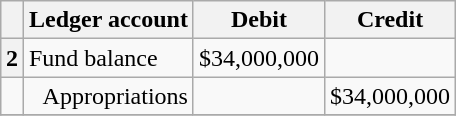<table class="wikitable" style="margin: 1em auto 1em auto;" border="1" cellpadding="2" cellspacing="2" align="center">
<tr>
<th></th>
<th align="center">Ledger account</th>
<th align="center">Debit</th>
<th align="center">Credit</th>
</tr>
<tr>
<th>2</th>
<td align="left">Fund balance</td>
<td align="right">$34,000,000</td>
<td><br></td>
</tr>
<tr>
<td></td>
<td align="right">Appropriations</td>
<td><br></td>
<td align="right">$34,000,000</td>
</tr>
<tr>
</tr>
</table>
